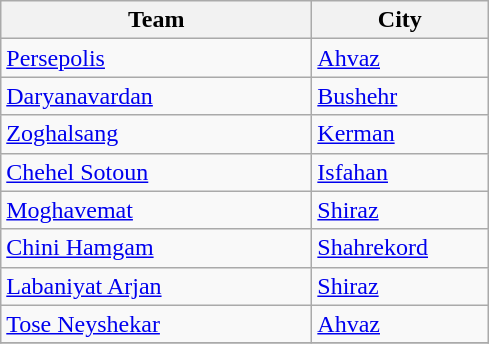<table class="wikitable sortable">
<tr>
<th width=200>Team</th>
<th width=110>City</th>
</tr>
<tr>
<td align="left"><a href='#'>Persepolis</a></td>
<td><a href='#'>Ahvaz</a></td>
</tr>
<tr>
<td align="left"><a href='#'>Daryanavardan</a></td>
<td><a href='#'>Bushehr</a></td>
</tr>
<tr>
<td align="left"><a href='#'>Zoghalsang</a></td>
<td><a href='#'>Kerman</a></td>
</tr>
<tr>
<td align="left"><a href='#'>Chehel Sotoun</a></td>
<td><a href='#'>Isfahan</a></td>
</tr>
<tr>
<td align="left"><a href='#'>Moghavemat</a></td>
<td><a href='#'>Shiraz</a></td>
</tr>
<tr>
<td align="left"><a href='#'>Chini Hamgam</a></td>
<td><a href='#'>Shahrekord</a></td>
</tr>
<tr>
<td align="left"><a href='#'>Labaniyat Arjan</a></td>
<td><a href='#'>Shiraz</a></td>
</tr>
<tr>
<td align="left"><a href='#'>Tose Neyshekar</a></td>
<td><a href='#'>Ahvaz</a></td>
</tr>
<tr>
</tr>
</table>
